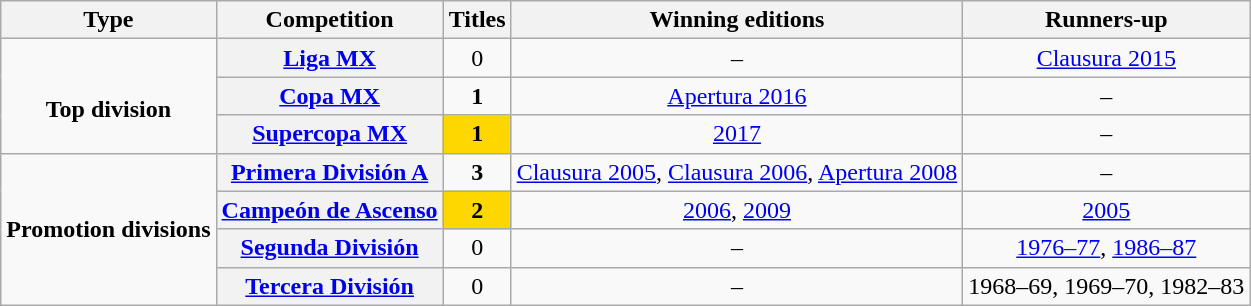<table class="wikitable" style="text-align: center;">
<tr>
<th>Type</th>
<th>Competition</th>
<th>Titles</th>
<th>Winning editions</th>
<th>Runners-up</th>
</tr>
<tr>
<td rowspan="3"><br><strong>Top division</strong></td>
<th scope=col><a href='#'>Liga MX</a></th>
<td>0</td>
<td>–</td>
<td><a href='#'>Clausura 2015</a></td>
</tr>
<tr>
<th scope=col><a href='#'>Copa MX</a></th>
<td><strong>1</strong></td>
<td><a href='#'>Apertura 2016</a></td>
<td>–</td>
</tr>
<tr>
<th scope=col><a href='#'>Supercopa MX</a></th>
<td bgcolor="gold"><strong>1</strong></td>
<td><a href='#'>2017</a></td>
<td>–</td>
</tr>
<tr>
<td rowspan="4"><strong>Promotion divisions</strong></td>
<th scope=col><a href='#'>Primera División A</a></th>
<td><strong>3</strong></td>
<td><a href='#'>Clausura 2005</a>, <a href='#'>Clausura 2006</a>, <a href='#'>Apertura 2008</a></td>
<td>–</td>
</tr>
<tr>
<th scope=col><a href='#'>Campeón de Ascenso</a></th>
<td bgcolor="gold"><strong>2</strong></td>
<td><a href='#'>2006</a>, <a href='#'>2009</a></td>
<td><a href='#'>2005</a></td>
</tr>
<tr>
<th scope=col><a href='#'>Segunda División</a></th>
<td>0</td>
<td>–</td>
<td><a href='#'>1976–77</a>, <a href='#'>1986–87</a></td>
</tr>
<tr>
<th scope=col><a href='#'>Tercera División</a></th>
<td>0</td>
<td>–</td>
<td>1968–69, 1969–70, 1982–83</td>
</tr>
</table>
